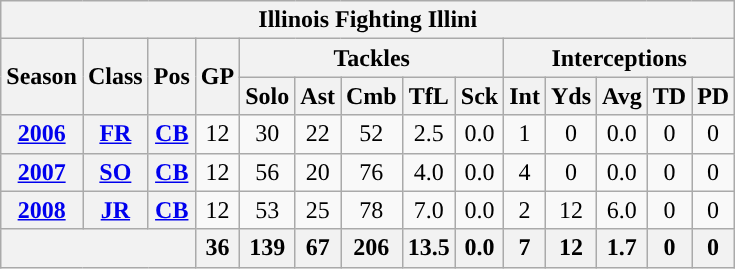<table class="wikitable" style="text-align:center;">
<tr>
<th colspan="14">Illinois Fighting Illini</th>
</tr>
<tr>
<th rowspan="2">Season</th>
<th rowspan="2">Class</th>
<th rowspan="2">Pos</th>
<th rowspan="2">GP</th>
<th colspan="5">Tackles</th>
<th colspan="5">Interceptions</th>
</tr>
<tr>
<th>Solo</th>
<th>Ast</th>
<th>Cmb</th>
<th>TfL</th>
<th>Sck</th>
<th>Int</th>
<th>Yds</th>
<th>Avg</th>
<th>TD</th>
<th>PD</th>
</tr>
<tr>
<th><a href='#'>2006</a></th>
<th><a href='#'>FR</a></th>
<th><a href='#'>CB</a></th>
<td>12</td>
<td>30</td>
<td>22</td>
<td>52</td>
<td>2.5</td>
<td>0.0</td>
<td>1</td>
<td>0</td>
<td>0.0</td>
<td>0</td>
<td>0</td>
</tr>
<tr>
<th><a href='#'>2007</a></th>
<th><a href='#'>SO</a></th>
<th><a href='#'>CB</a></th>
<td>12</td>
<td>56</td>
<td>20</td>
<td>76</td>
<td>4.0</td>
<td>0.0</td>
<td>4</td>
<td>0</td>
<td>0.0</td>
<td>0</td>
<td>0</td>
</tr>
<tr>
<th><a href='#'>2008</a></th>
<th><a href='#'>JR</a></th>
<th><a href='#'>CB</a></th>
<td>12</td>
<td>53</td>
<td>25</td>
<td>78</td>
<td>7.0</td>
<td>0.0</td>
<td>2</td>
<td>12</td>
<td>6.0</td>
<td>0</td>
<td>0</td>
</tr>
<tr>
<th colspan="3"></th>
<th>36</th>
<th>139</th>
<th>67</th>
<th>206</th>
<th>13.5</th>
<th>0.0</th>
<th>7</th>
<th>12</th>
<th>1.7</th>
<th>0</th>
<th>0</th>
</tr>
</table>
